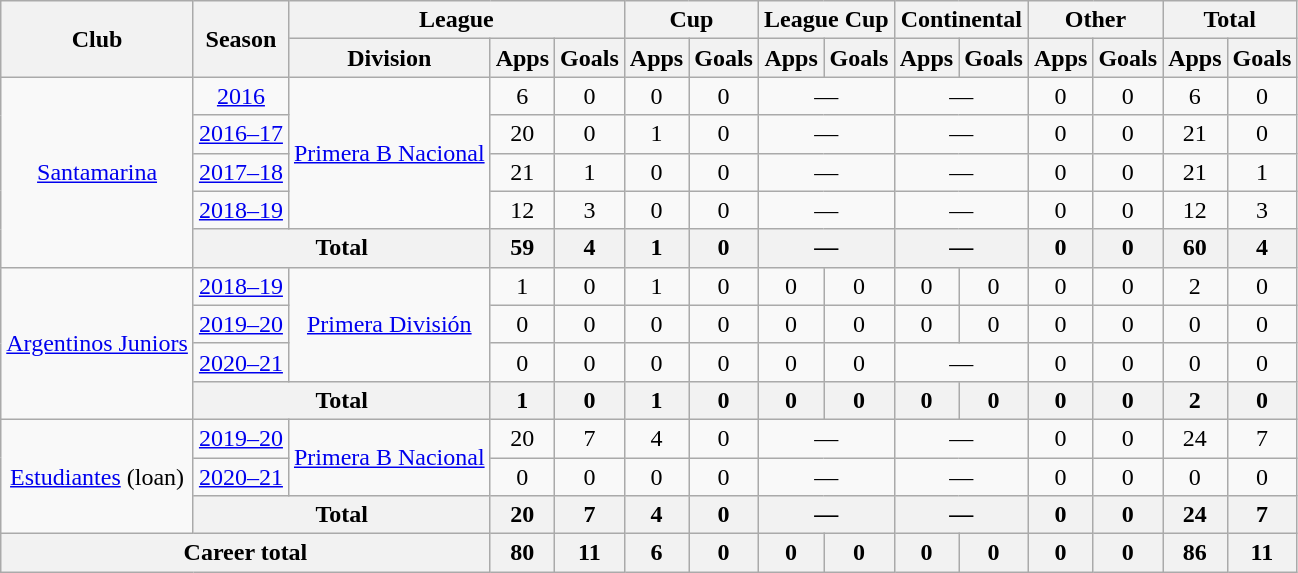<table class="wikitable" style="text-align:center">
<tr>
<th rowspan="2">Club</th>
<th rowspan="2">Season</th>
<th colspan="3">League</th>
<th colspan="2">Cup</th>
<th colspan="2">League Cup</th>
<th colspan="2">Continental</th>
<th colspan="2">Other</th>
<th colspan="2">Total</th>
</tr>
<tr>
<th>Division</th>
<th>Apps</th>
<th>Goals</th>
<th>Apps</th>
<th>Goals</th>
<th>Apps</th>
<th>Goals</th>
<th>Apps</th>
<th>Goals</th>
<th>Apps</th>
<th>Goals</th>
<th>Apps</th>
<th>Goals</th>
</tr>
<tr>
<td rowspan="5"><a href='#'>Santamarina</a></td>
<td><a href='#'>2016</a></td>
<td rowspan="4"><a href='#'>Primera B Nacional</a></td>
<td>6</td>
<td>0</td>
<td>0</td>
<td>0</td>
<td colspan="2">—</td>
<td colspan="2">—</td>
<td>0</td>
<td>0</td>
<td>6</td>
<td>0</td>
</tr>
<tr>
<td><a href='#'>2016–17</a></td>
<td>20</td>
<td>0</td>
<td>1</td>
<td>0</td>
<td colspan="2">—</td>
<td colspan="2">—</td>
<td>0</td>
<td>0</td>
<td>21</td>
<td>0</td>
</tr>
<tr>
<td><a href='#'>2017–18</a></td>
<td>21</td>
<td>1</td>
<td>0</td>
<td>0</td>
<td colspan="2">—</td>
<td colspan="2">—</td>
<td>0</td>
<td>0</td>
<td>21</td>
<td>1</td>
</tr>
<tr>
<td><a href='#'>2018–19</a></td>
<td>12</td>
<td>3</td>
<td>0</td>
<td>0</td>
<td colspan="2">—</td>
<td colspan="2">—</td>
<td>0</td>
<td>0</td>
<td>12</td>
<td>3</td>
</tr>
<tr>
<th colspan="2">Total</th>
<th>59</th>
<th>4</th>
<th>1</th>
<th>0</th>
<th colspan="2">—</th>
<th colspan="2">—</th>
<th>0</th>
<th>0</th>
<th>60</th>
<th>4</th>
</tr>
<tr>
<td rowspan="4"><a href='#'>Argentinos Juniors</a></td>
<td><a href='#'>2018–19</a></td>
<td rowspan="3"><a href='#'>Primera División</a></td>
<td>1</td>
<td>0</td>
<td>1</td>
<td>0</td>
<td>0</td>
<td>0</td>
<td>0</td>
<td>0</td>
<td>0</td>
<td>0</td>
<td>2</td>
<td>0</td>
</tr>
<tr>
<td><a href='#'>2019–20</a></td>
<td>0</td>
<td>0</td>
<td>0</td>
<td>0</td>
<td>0</td>
<td>0</td>
<td>0</td>
<td>0</td>
<td>0</td>
<td>0</td>
<td>0</td>
<td>0</td>
</tr>
<tr>
<td><a href='#'>2020–21</a></td>
<td>0</td>
<td>0</td>
<td>0</td>
<td>0</td>
<td>0</td>
<td>0</td>
<td colspan="2">—</td>
<td>0</td>
<td>0</td>
<td>0</td>
<td>0</td>
</tr>
<tr>
<th colspan="2">Total</th>
<th>1</th>
<th>0</th>
<th>1</th>
<th>0</th>
<th>0</th>
<th>0</th>
<th>0</th>
<th>0</th>
<th>0</th>
<th>0</th>
<th>2</th>
<th>0</th>
</tr>
<tr>
<td rowspan="3"><a href='#'>Estudiantes</a> (loan)</td>
<td><a href='#'>2019–20</a></td>
<td rowspan="2"><a href='#'>Primera B Nacional</a></td>
<td>20</td>
<td>7</td>
<td>4</td>
<td>0</td>
<td colspan="2">—</td>
<td colspan="2">—</td>
<td>0</td>
<td>0</td>
<td>24</td>
<td>7</td>
</tr>
<tr>
<td><a href='#'>2020–21</a></td>
<td>0</td>
<td>0</td>
<td>0</td>
<td>0</td>
<td colspan="2">—</td>
<td colspan="2">—</td>
<td>0</td>
<td>0</td>
<td>0</td>
<td>0</td>
</tr>
<tr>
<th colspan="2">Total</th>
<th>20</th>
<th>7</th>
<th>4</th>
<th>0</th>
<th colspan="2">—</th>
<th colspan="2">—</th>
<th>0</th>
<th>0</th>
<th>24</th>
<th>7</th>
</tr>
<tr>
<th colspan="3">Career total</th>
<th>80</th>
<th>11</th>
<th>6</th>
<th>0</th>
<th>0</th>
<th>0</th>
<th>0</th>
<th>0</th>
<th>0</th>
<th>0</th>
<th>86</th>
<th>11</th>
</tr>
</table>
